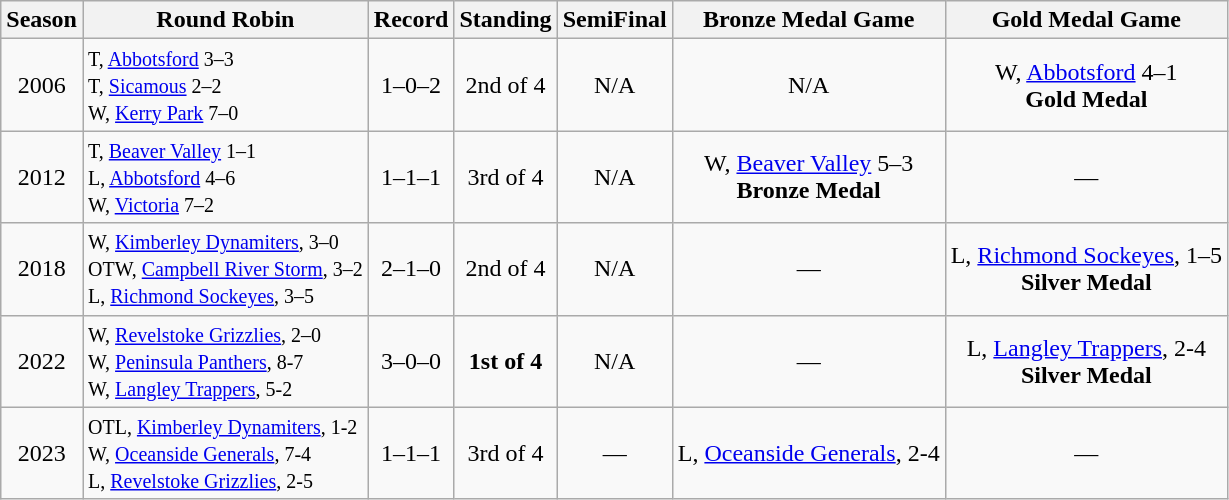<table class="wikitable" style="text-align:center">
<tr>
<th>Season</th>
<th>Round Robin</th>
<th>Record</th>
<th>Standing</th>
<th>SemiFinal</th>
<th>Bronze Medal Game</th>
<th>Gold Medal Game</th>
</tr>
<tr>
<td>2006</td>
<td align=left><small> T, <a href='#'>Abbotsford</a> 3–3<br>T, <a href='#'>Sicamous</a> 2–2<br>W, <a href='#'>Kerry Park</a> 7–0</small></td>
<td>1–0–2</td>
<td>2nd of 4</td>
<td>N/A</td>
<td>N/A</td>
<td>W, <a href='#'>Abbotsford</a> 4–1<br><strong>Gold Medal</strong></td>
</tr>
<tr>
<td>2012</td>
<td align=left><small> T, <a href='#'>Beaver Valley</a> 1–1<br>L, <a href='#'>Abbotsford</a> 4–6<br>W, <a href='#'>Victoria</a> 7–2</small></td>
<td>1–1–1</td>
<td>3rd of 4</td>
<td>N/A</td>
<td>W, <a href='#'>Beaver Valley</a> 5–3<br><strong>Bronze Medal</strong></td>
<td>—</td>
</tr>
<tr>
<td>2018</td>
<td align=left><small> W, <a href='#'>Kimberley Dynamiters</a>, 3–0<br>OTW, <a href='#'>Campbell River Storm</a>, 3–2<br>L, <a href='#'>Richmond Sockeyes</a>, 3–5</small></td>
<td>2–1–0</td>
<td>2nd of 4</td>
<td>N/A</td>
<td>—</td>
<td>L, <a href='#'>Richmond Sockeyes</a>, 1–5<br><strong>Silver Medal</strong></td>
</tr>
<tr>
<td>2022</td>
<td align=left><small> W, <a href='#'>Revelstoke Grizzlies</a>, 2–0<br>W, <a href='#'>Peninsula Panthers</a>, 8-7<br>W, <a href='#'>Langley Trappers</a>, 5-2</small></td>
<td>3–0–0</td>
<td><strong>1st of 4</strong></td>
<td>N/A</td>
<td>—</td>
<td>L, <a href='#'>Langley Trappers</a>, 2-4<br><strong>Silver Medal</strong></td>
</tr>
<tr>
<td>2023</td>
<td align=left><small> OTL, <a href='#'>Kimberley Dynamiters</a>, 1-2<br>W, <a href='#'>Oceanside Generals</a>, 7-4<br>L, <a href='#'>Revelstoke Grizzlies</a>, 2-5</small></td>
<td>1–1–1</td>
<td>3rd of 4</td>
<td>—</td>
<td>L, <a href='#'>Oceanside Generals</a>, 2-4</td>
<td>—</td>
</tr>
</table>
